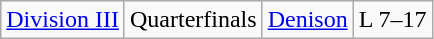<table class="wikitable">
<tr>
<td rowspan="5"><a href='#'>Division III</a></td>
<td>Quarterfinals</td>
<td><a href='#'>Denison</a></td>
<td>L 7–17</td>
</tr>
</table>
